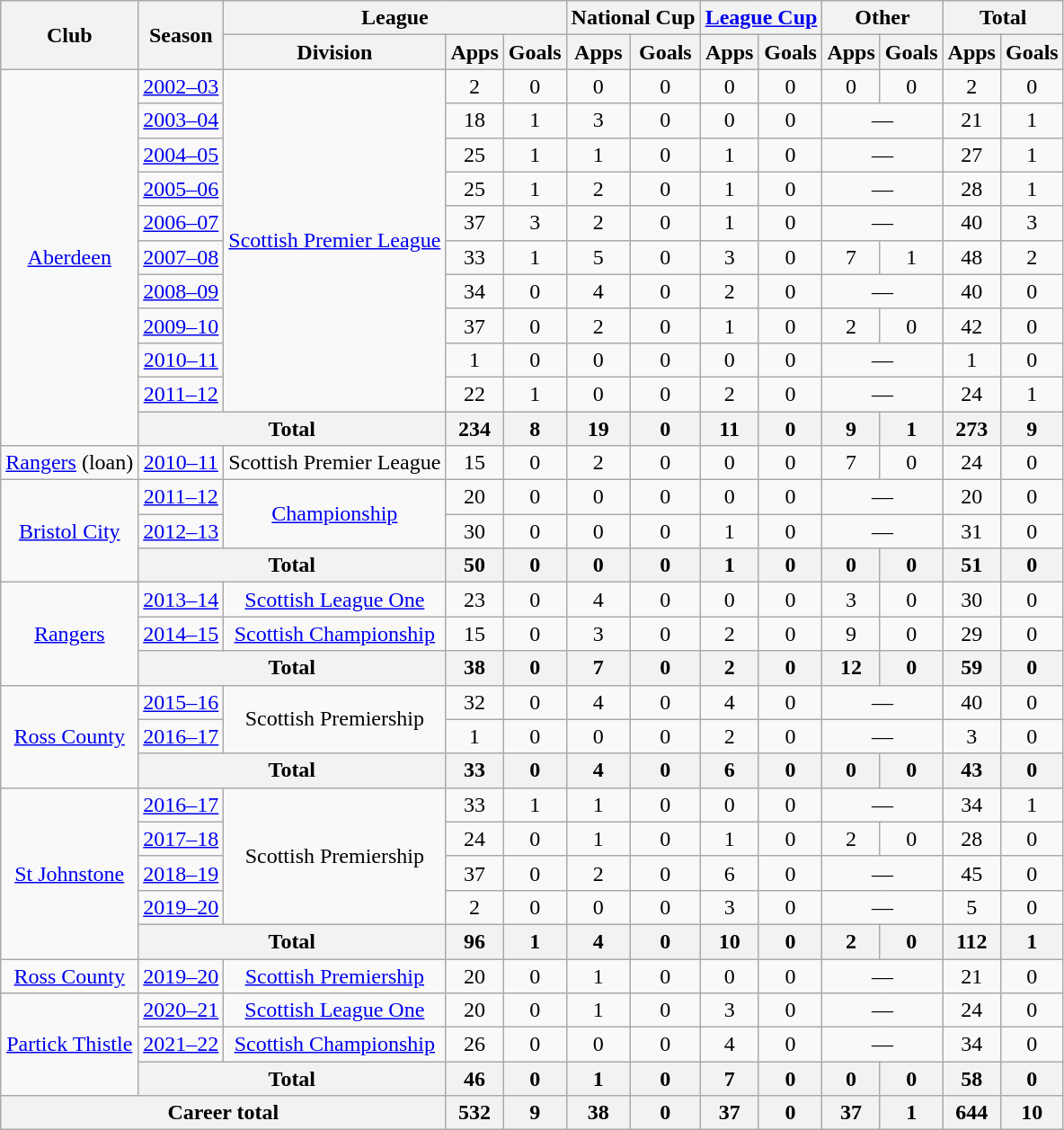<table class="wikitable" style="text-align:center">
<tr>
<th rowspan="2">Club</th>
<th rowspan="2">Season</th>
<th colspan="3">League</th>
<th colspan="2">National Cup</th>
<th colspan="2"><a href='#'>League Cup</a></th>
<th colspan="2">Other</th>
<th colspan="2">Total</th>
</tr>
<tr>
<th>Division</th>
<th>Apps</th>
<th>Goals</th>
<th>Apps</th>
<th>Goals</th>
<th>Apps</th>
<th>Goals</th>
<th>Apps</th>
<th>Goals</th>
<th>Apps</th>
<th>Goals</th>
</tr>
<tr>
<td rowspan="11"><a href='#'>Aberdeen</a></td>
<td><a href='#'>2002–03</a></td>
<td rowspan="10"><a href='#'>Scottish Premier League</a></td>
<td>2</td>
<td>0</td>
<td>0</td>
<td>0</td>
<td>0</td>
<td>0</td>
<td>0</td>
<td>0</td>
<td>2</td>
<td>0</td>
</tr>
<tr>
<td><a href='#'>2003–04</a></td>
<td>18</td>
<td>1</td>
<td>3</td>
<td>0</td>
<td>0</td>
<td>0</td>
<td colspan="2">—</td>
<td>21</td>
<td>1</td>
</tr>
<tr>
<td><a href='#'>2004–05</a></td>
<td>25</td>
<td>1</td>
<td>1</td>
<td>0</td>
<td>1</td>
<td>0</td>
<td colspan="2">—</td>
<td>27</td>
<td>1</td>
</tr>
<tr>
<td><a href='#'>2005–06</a></td>
<td>25</td>
<td>1</td>
<td>2</td>
<td>0</td>
<td>1</td>
<td>0</td>
<td colspan="2">—</td>
<td>28</td>
<td>1</td>
</tr>
<tr>
<td><a href='#'>2006–07</a></td>
<td>37</td>
<td>3</td>
<td>2</td>
<td>0</td>
<td>1</td>
<td>0</td>
<td colspan="2">—</td>
<td>40</td>
<td>3</td>
</tr>
<tr>
<td><a href='#'>2007–08</a></td>
<td>33</td>
<td>1</td>
<td>5</td>
<td>0</td>
<td>3</td>
<td>0</td>
<td>7</td>
<td>1</td>
<td>48</td>
<td>2</td>
</tr>
<tr>
<td><a href='#'>2008–09</a></td>
<td>34</td>
<td>0</td>
<td>4</td>
<td>0</td>
<td>2</td>
<td>0</td>
<td colspan="2">—</td>
<td>40</td>
<td>0</td>
</tr>
<tr>
<td><a href='#'>2009–10</a></td>
<td>37</td>
<td>0</td>
<td>2</td>
<td>0</td>
<td>1</td>
<td>0</td>
<td>2</td>
<td>0</td>
<td>42</td>
<td>0</td>
</tr>
<tr>
<td><a href='#'>2010–11</a></td>
<td>1</td>
<td>0</td>
<td>0</td>
<td>0</td>
<td>0</td>
<td>0</td>
<td colspan="2">—</td>
<td>1</td>
<td>0</td>
</tr>
<tr>
<td><a href='#'>2011–12</a></td>
<td>22</td>
<td>1</td>
<td>0</td>
<td>0</td>
<td>2</td>
<td>0</td>
<td colspan="2">—</td>
<td>24</td>
<td>1</td>
</tr>
<tr>
<th colspan="2">Total</th>
<th>234</th>
<th>8</th>
<th>19</th>
<th>0</th>
<th>11</th>
<th>0</th>
<th>9</th>
<th>1</th>
<th>273</th>
<th>9</th>
</tr>
<tr>
<td><a href='#'>Rangers</a> (loan)</td>
<td><a href='#'>2010–11</a></td>
<td>Scottish Premier League</td>
<td>15</td>
<td>0</td>
<td>2</td>
<td>0</td>
<td>0</td>
<td>0</td>
<td>7</td>
<td>0</td>
<td>24</td>
<td>0</td>
</tr>
<tr>
<td rowspan="3"><a href='#'>Bristol City</a></td>
<td><a href='#'>2011–12</a></td>
<td rowspan="2"><a href='#'>Championship</a></td>
<td>20</td>
<td>0</td>
<td>0</td>
<td>0</td>
<td>0</td>
<td>0</td>
<td colspan="2">—</td>
<td>20</td>
<td>0</td>
</tr>
<tr>
<td><a href='#'>2012–13</a></td>
<td>30</td>
<td>0</td>
<td>0</td>
<td>0</td>
<td>1</td>
<td>0</td>
<td colspan="2">—</td>
<td>31</td>
<td>0</td>
</tr>
<tr>
<th colspan="2">Total</th>
<th>50</th>
<th>0</th>
<th>0</th>
<th>0</th>
<th>1</th>
<th>0</th>
<th>0</th>
<th>0</th>
<th>51</th>
<th>0</th>
</tr>
<tr>
<td rowspan="3"><a href='#'>Rangers</a></td>
<td><a href='#'>2013–14</a></td>
<td><a href='#'>Scottish League One</a></td>
<td>23</td>
<td>0</td>
<td>4</td>
<td>0</td>
<td>0</td>
<td>0</td>
<td>3</td>
<td>0</td>
<td>30</td>
<td>0</td>
</tr>
<tr>
<td><a href='#'>2014–15</a></td>
<td><a href='#'>Scottish Championship</a></td>
<td>15</td>
<td>0</td>
<td>3</td>
<td>0</td>
<td>2</td>
<td>0</td>
<td>9</td>
<td>0</td>
<td>29</td>
<td>0</td>
</tr>
<tr>
<th colspan="2">Total</th>
<th>38</th>
<th>0</th>
<th>7</th>
<th>0</th>
<th>2</th>
<th>0</th>
<th>12</th>
<th>0</th>
<th>59</th>
<th>0</th>
</tr>
<tr>
<td rowspan="3"><a href='#'>Ross County</a></td>
<td><a href='#'>2015–16</a></td>
<td rowspan="2">Scottish Premiership</td>
<td>32</td>
<td>0</td>
<td>4</td>
<td>0</td>
<td>4</td>
<td>0</td>
<td colspan="2">—</td>
<td>40</td>
<td>0</td>
</tr>
<tr>
<td><a href='#'>2016–17</a></td>
<td>1</td>
<td>0</td>
<td>0</td>
<td>0</td>
<td>2</td>
<td>0</td>
<td colspan="2">—</td>
<td>3</td>
<td>0</td>
</tr>
<tr>
<th colspan="2">Total</th>
<th>33</th>
<th>0</th>
<th>4</th>
<th>0</th>
<th>6</th>
<th>0</th>
<th>0</th>
<th>0</th>
<th>43</th>
<th>0</th>
</tr>
<tr>
<td rowspan="5"><a href='#'>St Johnstone</a></td>
<td><a href='#'>2016–17</a></td>
<td rowspan="4">Scottish Premiership</td>
<td>33</td>
<td>1</td>
<td>1</td>
<td>0</td>
<td>0</td>
<td>0</td>
<td colspan="2">—</td>
<td>34</td>
<td>1</td>
</tr>
<tr>
<td><a href='#'>2017–18</a></td>
<td>24</td>
<td>0</td>
<td>1</td>
<td>0</td>
<td>1</td>
<td>0</td>
<td>2</td>
<td>0</td>
<td>28</td>
<td>0</td>
</tr>
<tr>
<td><a href='#'>2018–19</a></td>
<td>37</td>
<td>0</td>
<td>2</td>
<td>0</td>
<td>6</td>
<td>0</td>
<td colspan=2>—</td>
<td>45</td>
<td>0</td>
</tr>
<tr>
<td><a href='#'>2019–20</a></td>
<td>2</td>
<td>0</td>
<td>0</td>
<td>0</td>
<td>3</td>
<td>0</td>
<td colspan=2>—</td>
<td>5</td>
<td>0</td>
</tr>
<tr>
<th colspan="2">Total</th>
<th>96</th>
<th>1</th>
<th>4</th>
<th>0</th>
<th>10</th>
<th>0</th>
<th>2</th>
<th>0</th>
<th>112</th>
<th>1</th>
</tr>
<tr>
<td><a href='#'>Ross County</a></td>
<td><a href='#'>2019–20</a></td>
<td><a href='#'>Scottish Premiership</a></td>
<td>20</td>
<td>0</td>
<td>1</td>
<td>0</td>
<td>0</td>
<td>0</td>
<td colspan=2>—</td>
<td>21</td>
<td>0</td>
</tr>
<tr>
<td rowspan="3"><a href='#'>Partick Thistle</a></td>
<td><a href='#'>2020–21</a></td>
<td><a href='#'>Scottish League One</a></td>
<td>20</td>
<td>0</td>
<td>1</td>
<td>0</td>
<td>3</td>
<td>0</td>
<td colspan=2>—</td>
<td>24</td>
<td>0</td>
</tr>
<tr>
<td><a href='#'>2021–22</a></td>
<td><a href='#'>Scottish Championship</a></td>
<td>26</td>
<td>0</td>
<td>0</td>
<td>0</td>
<td>4</td>
<td>0</td>
<td colspan=2>—</td>
<td>34</td>
<td>0</td>
</tr>
<tr>
<th colspan="2">Total</th>
<th>46</th>
<th>0</th>
<th>1</th>
<th>0</th>
<th>7</th>
<th>0</th>
<th>0</th>
<th>0</th>
<th>58</th>
<th>0</th>
</tr>
<tr>
<th colspan="3">Career total</th>
<th>532</th>
<th>9</th>
<th>38</th>
<th>0</th>
<th>37</th>
<th>0</th>
<th>37</th>
<th>1</th>
<th>644</th>
<th>10</th>
</tr>
</table>
